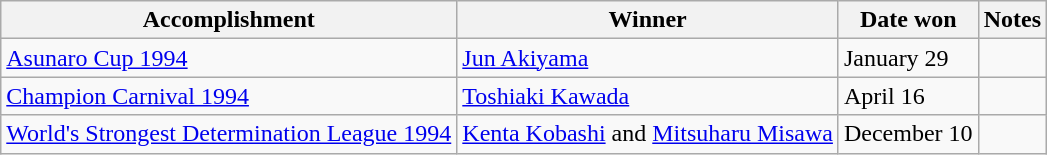<table class="wikitable">
<tr>
<th>Accomplishment</th>
<th>Winner</th>
<th>Date won</th>
<th>Notes</th>
</tr>
<tr>
<td><a href='#'>Asunaro Cup 1994</a></td>
<td><a href='#'>Jun Akiyama</a></td>
<td>January 29</td>
<td></td>
</tr>
<tr>
<td><a href='#'>Champion Carnival 1994</a></td>
<td><a href='#'>Toshiaki Kawada</a></td>
<td>April 16</td>
<td></td>
</tr>
<tr>
<td><a href='#'>World's Strongest Determination League 1994</a></td>
<td><a href='#'>Kenta Kobashi</a> and <a href='#'>Mitsuharu Misawa</a></td>
<td>December 10</td>
<td></td>
</tr>
</table>
